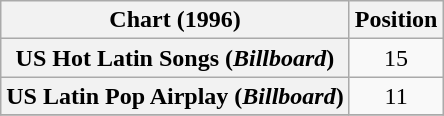<table class="wikitable plainrowheaders " style="text-align:center;">
<tr>
<th scope="col">Chart (1996)</th>
<th scope="col">Position</th>
</tr>
<tr>
<th scope="row">US Hot Latin Songs (<em>Billboard</em>)</th>
<td>15</td>
</tr>
<tr>
<th scope="row">US Latin Pop Airplay (<em>Billboard</em>)</th>
<td>11</td>
</tr>
<tr>
</tr>
</table>
